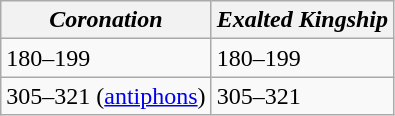<table class="wikitable">
<tr>
<th><em>Coronation</em></th>
<th><em>Exalted Kingship</em></th>
</tr>
<tr>
<td>180–199</td>
<td>180–199</td>
</tr>
<tr>
<td>305–321 (<a href='#'>antiphons</a>)</td>
<td>305–321</td>
</tr>
</table>
